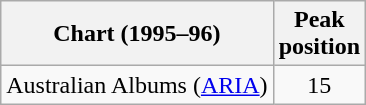<table class="wikitable">
<tr>
<th align="left">Chart (1995–96)</th>
<th align="left">Peak<br>position</th>
</tr>
<tr>
<td align="left">Australian Albums (<a href='#'>ARIA</a>)</td>
<td style="text-align:center;">15</td>
</tr>
</table>
